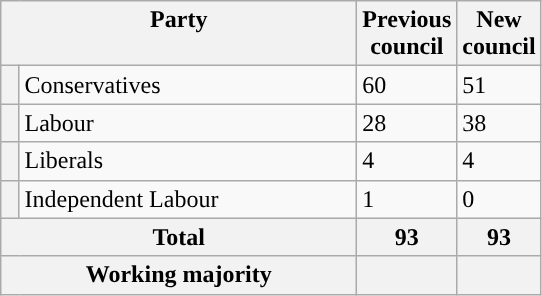<table class="wikitable">
<tr>
<th valign=top colspan="2" style="width: 230px">Party</th>
<th valign=top style="width: 30px">Previous council</th>
<th valign=top style="width: 30px">New council</th>
</tr>
<tr>
<th style="background-color: "></th>
<td>Conservatives</td>
<td>60</td>
<td>51</td>
</tr>
<tr>
<th style="background-color: "></th>
<td>Labour</td>
<td>28</td>
<td>38</td>
</tr>
<tr>
<th style="background-color: "></th>
<td>Liberals</td>
<td>4</td>
<td>4</td>
</tr>
<tr>
<th style="background-color: "></th>
<td>Independent Labour</td>
<td>1</td>
<td>0</td>
</tr>
<tr>
<th colspan=2>Total</th>
<th style="text-align: center">93</th>
<th colspan=3>93</th>
</tr>
<tr>
<th colspan=2>Working majority</th>
<th></th>
<th></th>
</tr>
</table>
